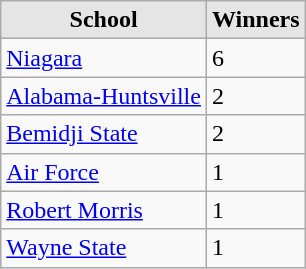<table class="wikitable">
<tr>
<th style="background:#e5e5e5;">School</th>
<th style="background:#e5e5e5;">Winners</th>
</tr>
<tr>
<td><a href='#'>Niagara</a></td>
<td>6</td>
</tr>
<tr>
<td><a href='#'>Alabama-Huntsville</a></td>
<td>2</td>
</tr>
<tr>
<td><a href='#'>Bemidji State</a></td>
<td>2</td>
</tr>
<tr>
<td><a href='#'>Air Force</a></td>
<td>1</td>
</tr>
<tr>
<td><a href='#'>Robert Morris</a></td>
<td>1</td>
</tr>
<tr>
<td><a href='#'>Wayne State</a></td>
<td>1</td>
</tr>
</table>
